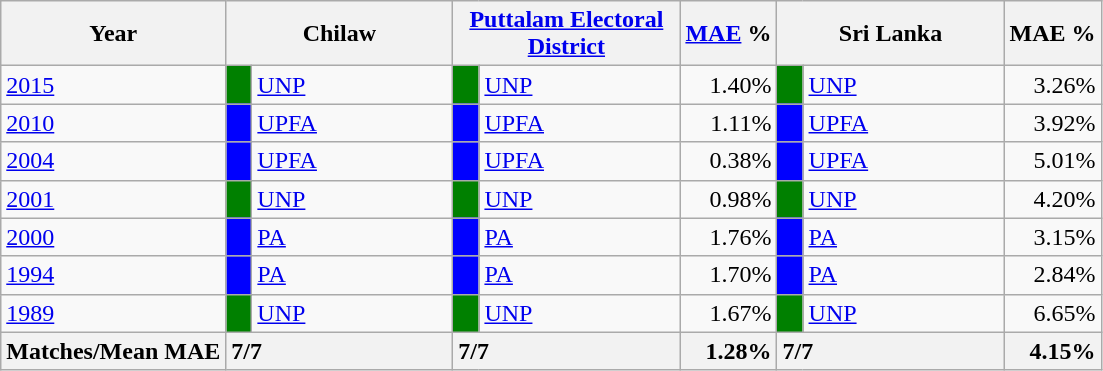<table class="wikitable">
<tr>
<th>Year</th>
<th colspan="2" width="144px">Chilaw</th>
<th colspan="2" width="144px"><a href='#'>Puttalam Electoral District</a></th>
<th><a href='#'>MAE</a> %</th>
<th colspan="2" width="144px">Sri Lanka</th>
<th>MAE %</th>
</tr>
<tr>
<td><a href='#'>2015</a></td>
<td style="background-color:green;" width="10px"></td>
<td style="text-align:left;"><a href='#'>UNP</a></td>
<td style="background-color:green;" width="10px"></td>
<td style="text-align:left;"><a href='#'>UNP</a></td>
<td style="text-align:right;">1.40%</td>
<td style="background-color:green;" width="10px"></td>
<td style="text-align:left;"><a href='#'>UNP</a></td>
<td style="text-align:right;">3.26%</td>
</tr>
<tr>
<td><a href='#'>2010</a></td>
<td style="background-color:blue;" width="10px"></td>
<td style="text-align:left;"><a href='#'>UPFA</a></td>
<td style="background-color:blue;" width="10px"></td>
<td style="text-align:left;"><a href='#'>UPFA</a></td>
<td style="text-align:right;">1.11%</td>
<td style="background-color:blue;" width="10px"></td>
<td style="text-align:left;"><a href='#'>UPFA</a></td>
<td style="text-align:right;">3.92%</td>
</tr>
<tr>
<td><a href='#'>2004</a></td>
<td style="background-color:blue;" width="10px"></td>
<td style="text-align:left;"><a href='#'>UPFA</a></td>
<td style="background-color:blue;" width="10px"></td>
<td style="text-align:left;"><a href='#'>UPFA</a></td>
<td style="text-align:right;">0.38%</td>
<td style="background-color:blue;" width="10px"></td>
<td style="text-align:left;"><a href='#'>UPFA</a></td>
<td style="text-align:right;">5.01%</td>
</tr>
<tr>
<td><a href='#'>2001</a></td>
<td style="background-color:green;" width="10px"></td>
<td style="text-align:left;"><a href='#'>UNP</a></td>
<td style="background-color:green;" width="10px"></td>
<td style="text-align:left;"><a href='#'>UNP</a></td>
<td style="text-align:right;">0.98%</td>
<td style="background-color:green;" width="10px"></td>
<td style="text-align:left;"><a href='#'>UNP</a></td>
<td style="text-align:right;">4.20%</td>
</tr>
<tr>
<td><a href='#'>2000</a></td>
<td style="background-color:blue;" width="10px"></td>
<td style="text-align:left;"><a href='#'>PA</a></td>
<td style="background-color:blue;" width="10px"></td>
<td style="text-align:left;"><a href='#'>PA</a></td>
<td style="text-align:right;">1.76%</td>
<td style="background-color:blue;" width="10px"></td>
<td style="text-align:left;"><a href='#'>PA</a></td>
<td style="text-align:right;">3.15%</td>
</tr>
<tr>
<td><a href='#'>1994</a></td>
<td style="background-color:blue;" width="10px"></td>
<td style="text-align:left;"><a href='#'>PA</a></td>
<td style="background-color:blue;" width="10px"></td>
<td style="text-align:left;"><a href='#'>PA</a></td>
<td style="text-align:right;">1.70%</td>
<td style="background-color:blue;" width="10px"></td>
<td style="text-align:left;"><a href='#'>PA</a></td>
<td style="text-align:right;">2.84%</td>
</tr>
<tr>
<td><a href='#'>1989</a></td>
<td style="background-color:green;" width="10px"></td>
<td style="text-align:left;"><a href='#'>UNP</a></td>
<td style="background-color:green;" width="10px"></td>
<td style="text-align:left;"><a href='#'>UNP</a></td>
<td style="text-align:right;">1.67%</td>
<td style="background-color:green;" width="10px"></td>
<td style="text-align:left;"><a href='#'>UNP</a></td>
<td style="text-align:right;">6.65%</td>
</tr>
<tr>
<th>Matches/Mean MAE</th>
<th style="text-align:left;"colspan="2" width="144px">7/7</th>
<th style="text-align:left;"colspan="2" width="144px">7/7</th>
<th style="text-align:right;">1.28%</th>
<th style="text-align:left;"colspan="2" width="144px">7/7</th>
<th style="text-align:right;">4.15%</th>
</tr>
</table>
